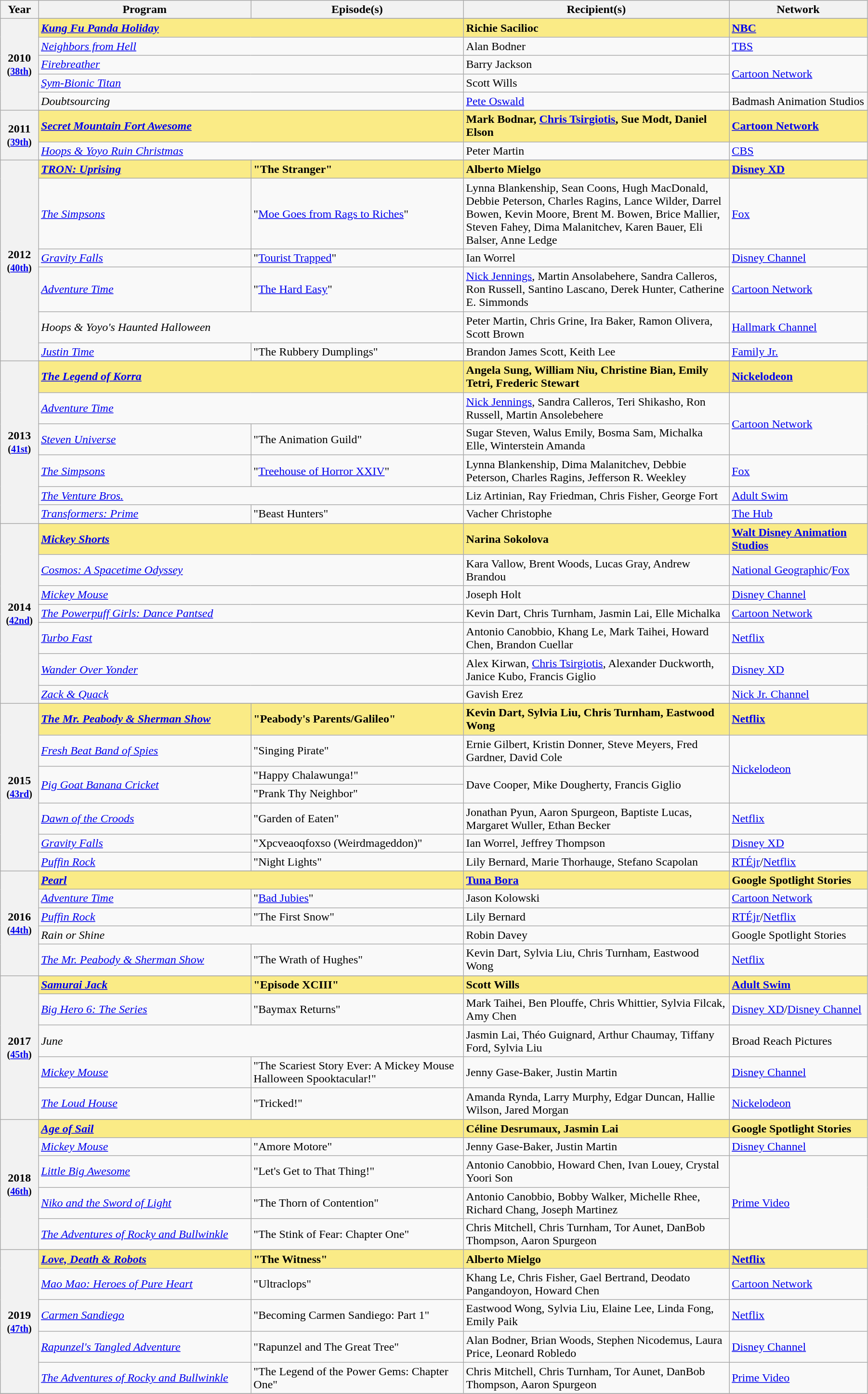<table class="wikitable" style="width:95%;">
<tr>
<th style="width:3%;">Year</th>
<th style="width:20%;">Program</th>
<th style="width:20%;">Episode(s)</th>
<th style="width:25%;">Recipient(s)</th>
<th style="width:13%;">Network</th>
</tr>
<tr>
<th rowspan="6" style="text-align:center;">2010 <br><small>(<a href='#'>38th</a>)</small><br></th>
</tr>
<tr style="background:#FAEB86;">
<td colspan="2"><strong><em><a href='#'>Kung Fu Panda Holiday</a></em></strong></td>
<td><strong>Richie Sacilioc</strong></td>
<td><strong><a href='#'>NBC</a></strong></td>
</tr>
<tr>
<td colspan="2"><em><a href='#'>Neighbors from Hell</a></em></td>
<td>Alan Bodner</td>
<td><a href='#'>TBS</a></td>
</tr>
<tr>
<td colspan="2"><em><a href='#'>Firebreather</a></em></td>
<td>Barry Jackson</td>
<td rowspan="2"><a href='#'>Cartoon Network</a></td>
</tr>
<tr>
<td colspan="2"><em><a href='#'>Sym-Bionic Titan</a></em></td>
<td>Scott Wills</td>
</tr>
<tr>
<td colspan="2"><em>Doubtsourcing</em></td>
<td><a href='#'>Pete Oswald</a></td>
<td>Badmash Animation Studios</td>
</tr>
<tr>
<th rowspan="3" style="text-align:center;">2011 <br><small>(<a href='#'>39th</a>)</small><br></th>
</tr>
<tr style="background:#FAEB86;">
<td colspan="2"><strong><em><a href='#'>Secret Mountain Fort Awesome</a></em></strong></td>
<td><strong>Mark Bodnar, <a href='#'>Chris Tsirgiotis</a>, Sue Modt, Daniel Elson</strong></td>
<td><strong><a href='#'>Cartoon Network</a></strong></td>
</tr>
<tr>
<td colspan="2"><em><a href='#'>Hoops & Yoyo Ruin Christmas</a></em></td>
<td>Peter Martin</td>
<td><a href='#'>CBS</a></td>
</tr>
<tr>
<th rowspan="7" style="text-align:center;">2012 <br><small>(<a href='#'>40th</a>)</small><br></th>
</tr>
<tr style="background:#FAEB86;">
<td><strong><em><a href='#'>TRON: Uprising</a></em></strong></td>
<td><strong>"The Stranger"</strong></td>
<td><strong>Alberto Mielgo</strong></td>
<td><strong><a href='#'>Disney XD</a></strong></td>
</tr>
<tr>
<td><em><a href='#'>The Simpsons</a></em></td>
<td>"<a href='#'>Moe Goes from Rags to Riches</a>"</td>
<td>Lynna Blankenship, Sean Coons, Hugh MacDonald, Debbie Peterson, Charles Ragins, Lance Wilder, Darrel Bowen, Kevin Moore, Brent M. Bowen, Brice Mallier, Steven Fahey, Dima Malanitchev, Karen Bauer, Eli Balser, Anne Ledge</td>
<td><a href='#'>Fox</a></td>
</tr>
<tr>
<td><em><a href='#'>Gravity Falls</a></em></td>
<td>"<a href='#'>Tourist Trapped</a>"</td>
<td>Ian Worrel</td>
<td><a href='#'>Disney Channel</a></td>
</tr>
<tr>
<td><em><a href='#'>Adventure Time</a></em></td>
<td>"<a href='#'>The Hard Easy</a>"</td>
<td><a href='#'>Nick Jennings</a>, Martin Ansolabehere, Sandra Calleros, Ron Russell, Santino Lascano, Derek Hunter, Catherine E. Simmonds</td>
<td><a href='#'>Cartoon Network</a></td>
</tr>
<tr>
<td colspan="2"><em>Hoops & Yoyo's Haunted Halloween</em></td>
<td>Peter Martin, Chris Grine, Ira Baker, Ramon Olivera, Scott Brown</td>
<td><a href='#'>Hallmark Channel</a></td>
</tr>
<tr>
<td><em><a href='#'>Justin Time</a></em></td>
<td>"The Rubbery Dumplings"</td>
<td>Brandon James Scott, Keith Lee</td>
<td><a href='#'>Family Jr.</a></td>
</tr>
<tr>
<th rowspan="7" style="text-align:center;">2013 <br><small>(<a href='#'>41st</a>)</small><br></th>
</tr>
<tr style="background:#FAEB86;">
<td colspan="2"><strong><em><a href='#'>The Legend of Korra</a></em></strong></td>
<td><strong>Angela Sung, William Niu, Christine Bian, Emily Tetri, Frederic Stewart</strong></td>
<td><strong><a href='#'>Nickelodeon</a></strong></td>
</tr>
<tr>
<td colspan="2"><em><a href='#'>Adventure Time</a></em></td>
<td><a href='#'>Nick Jennings</a>, Sandra Calleros, Teri Shikasho, Ron Russell, Martin Ansolebehere</td>
<td rowspan="2"><a href='#'>Cartoon Network</a></td>
</tr>
<tr>
<td><em><a href='#'>Steven Universe</a></em></td>
<td>"The Animation Guild"</td>
<td>Sugar Steven, Walus Emily, Bosma Sam, Michalka Elle, Winterstein Amanda</td>
</tr>
<tr>
<td><em><a href='#'>The Simpsons</a></em></td>
<td>"<a href='#'>Treehouse of Horror XXIV</a>"</td>
<td>Lynna Blankenship, Dima Malanitchev, Debbie Peterson, Charles Ragins, Jefferson R. Weekley</td>
<td><a href='#'>Fox</a></td>
</tr>
<tr>
<td colspan="2"><em><a href='#'>The Venture Bros.</a></em></td>
<td>Liz Artinian, Ray Friedman, Chris Fisher, George Fort</td>
<td><a href='#'>Adult Swim</a></td>
</tr>
<tr>
<td><em><a href='#'>Transformers: Prime</a></em></td>
<td>"Beast Hunters"</td>
<td>Vacher Christophe</td>
<td><a href='#'>The Hub</a></td>
</tr>
<tr>
<th rowspan="8" style="text-align:center;">2014 <br><small>(<a href='#'>42nd</a>)</small><br></th>
</tr>
<tr style="background:#FAEB86;">
<td colspan="2"><strong><em><a href='#'>Mickey Shorts</a></em></strong></td>
<td><strong>Narina Sokolova</strong></td>
<td><strong><a href='#'>Walt Disney Animation Studios</a></strong></td>
</tr>
<tr>
<td colspan="2"><em><a href='#'>Cosmos: A Spacetime Odyssey</a></em></td>
<td>Kara Vallow, Brent Woods, Lucas Gray, Andrew Brandou</td>
<td><a href='#'>National Geographic</a>/<a href='#'>Fox</a></td>
</tr>
<tr>
<td colspan="2"><em><a href='#'>Mickey Mouse</a></em></td>
<td>Joseph Holt</td>
<td><a href='#'>Disney Channel</a></td>
</tr>
<tr>
<td colspan="2"><em><a href='#'>The Powerpuff Girls: Dance Pantsed</a></em></td>
<td>Kevin Dart, Chris Turnham, Jasmin Lai, Elle Michalka</td>
<td><a href='#'>Cartoon Network</a></td>
</tr>
<tr>
<td colspan="2"><em><a href='#'>Turbo Fast</a></em></td>
<td>Antonio Canobbio, Khang Le, Mark Taihei, Howard Chen, Brandon Cuellar</td>
<td><a href='#'>Netflix</a></td>
</tr>
<tr>
<td colspan="2"><em><a href='#'>Wander Over Yonder</a></em></td>
<td>Alex Kirwan, <a href='#'>Chris Tsirgiotis</a>, Alexander Duckworth, Janice Kubo, Francis Giglio</td>
<td><a href='#'>Disney XD</a></td>
</tr>
<tr>
<td colspan="2"><em><a href='#'>Zack & Quack</a></em></td>
<td>Gavish Erez</td>
<td><a href='#'>Nick Jr. Channel</a></td>
</tr>
<tr>
<th rowspan="8" style="text-align:center;">2015 <br><small>(<a href='#'>43rd</a>)</small><br></th>
</tr>
<tr style="background:#FAEB86;">
<td><strong><em><a href='#'>The Mr. Peabody & Sherman Show</a></em></strong></td>
<td><strong>"Peabody's Parents/Galileo"</strong></td>
<td><strong>Kevin Dart, Sylvia Liu, Chris Turnham, Eastwood Wong</strong></td>
<td><strong><a href='#'>Netflix</a></strong></td>
</tr>
<tr>
<td><em><a href='#'>Fresh Beat Band of Spies</a></em></td>
<td>"Singing Pirate"</td>
<td>Ernie Gilbert, Kristin Donner, Steve Meyers, Fred Gardner, David Cole</td>
<td rowspan="3"><a href='#'>Nickelodeon</a></td>
</tr>
<tr>
<td rowspan="2"><em><a href='#'>Pig Goat Banana Cricket</a></em></td>
<td>"Happy Chalawunga!"</td>
<td rowspan="2">Dave Cooper, Mike Dougherty, Francis Giglio</td>
</tr>
<tr>
<td>"Prank Thy Neighbor"</td>
</tr>
<tr>
<td><em><a href='#'>Dawn of the Croods</a></em></td>
<td>"Garden of Eaten"</td>
<td>Jonathan Pyun, Aaron Spurgeon, Baptiste Lucas, Margaret Wuller, Ethan Becker</td>
<td><a href='#'>Netflix</a></td>
</tr>
<tr>
<td><em><a href='#'>Gravity Falls</a></em></td>
<td>"Xpcveaoqfoxso (Weirdmageddon)"</td>
<td>Ian Worrel, Jeffrey Thompson</td>
<td><a href='#'>Disney XD</a></td>
</tr>
<tr>
<td><em><a href='#'>Puffin Rock</a></em></td>
<td>"Night Lights"</td>
<td>Lily Bernard, Marie Thorhauge, Stefano Scapolan</td>
<td><a href='#'>RTÉjr</a>/<a href='#'>Netflix</a></td>
</tr>
<tr>
<th rowspan="6" style="text-align:center;">2016 <br><small>(<a href='#'>44th</a>)</small><br></th>
</tr>
<tr style="background:#FAEB86;">
<td colspan="2"><strong><em><a href='#'>Pearl</a></em></strong></td>
<td><strong><a href='#'>Tuna Bora</a></strong></td>
<td><strong>Google Spotlight Stories</strong></td>
</tr>
<tr>
<td><em><a href='#'>Adventure Time</a></em></td>
<td>"<a href='#'>Bad Jubies</a>"</td>
<td>Jason Kolowski</td>
<td><a href='#'>Cartoon Network</a></td>
</tr>
<tr>
<td><em><a href='#'>Puffin Rock</a></em></td>
<td>"The First Snow"</td>
<td>Lily Bernard</td>
<td><a href='#'>RTÉjr</a>/<a href='#'>Netflix</a></td>
</tr>
<tr>
<td colspan="2"><em>Rain or Shine</em></td>
<td>Robin Davey</td>
<td>Google Spotlight Stories</td>
</tr>
<tr>
<td><em><a href='#'>The Mr. Peabody & Sherman Show</a></em></td>
<td>"The Wrath of Hughes"</td>
<td>Kevin Dart, Sylvia Liu, Chris Turnham, Eastwood Wong</td>
<td><a href='#'>Netflix</a></td>
</tr>
<tr>
<th rowspan="6" style="text-align:center;">2017 <br><small>(<a href='#'>45th</a>)</small><br></th>
</tr>
<tr style="background:#FAEB86;">
<td><strong><em><a href='#'>Samurai Jack</a></em></strong></td>
<td><strong>"Episode XCIII"</strong></td>
<td><strong>Scott Wills</strong></td>
<td><strong><a href='#'>Adult Swim</a></strong></td>
</tr>
<tr>
<td><em><a href='#'>Big Hero 6: The Series</a></em></td>
<td>"Baymax Returns"</td>
<td>Mark Taihei, Ben Plouffe, Chris Whittier, Sylvia Filcak, Amy Chen</td>
<td><a href='#'>Disney XD</a>/<a href='#'>Disney Channel</a></td>
</tr>
<tr>
<td colspan="2"><em>June</em></td>
<td>Jasmin Lai, Théo Guignard, Arthur Chaumay, Tiffany Ford, Sylvia Liu</td>
<td>Broad Reach Pictures</td>
</tr>
<tr>
<td><em><a href='#'>Mickey Mouse</a></em></td>
<td>"The Scariest Story Ever: A Mickey Mouse Halloween Spooktacular!"</td>
<td>Jenny Gase-Baker, Justin Martin</td>
<td><a href='#'>Disney Channel</a></td>
</tr>
<tr>
<td><em><a href='#'>The Loud House</a></em></td>
<td>"Tricked!"</td>
<td>Amanda Rynda, Larry Murphy, Edgar Duncan, Hallie Wilson, Jared Morgan</td>
<td><a href='#'>Nickelodeon</a></td>
</tr>
<tr>
<th rowspan="6" style="text-align:center;">2018 <br><small>(<a href='#'>46th</a>)</small><br></th>
</tr>
<tr style="background:#FAEB86;">
<td colspan="2"><strong><em><a href='#'>Age of Sail</a></em></strong></td>
<td><strong>Céline Desrumaux, Jasmin Lai</strong></td>
<td><strong>Google Spotlight Stories</strong></td>
</tr>
<tr>
<td><em><a href='#'>Mickey Mouse</a></em></td>
<td>"Amore Motore"</td>
<td>Jenny Gase-Baker, Justin Martin</td>
<td><a href='#'>Disney Channel</a></td>
</tr>
<tr>
<td><em><a href='#'>Little Big Awesome</a></em></td>
<td>"Let's Get to That Thing!"</td>
<td>Antonio Canobbio, Howard Chen, Ivan Louey, Crystal Yoori Son</td>
<td rowspan="3"><a href='#'>Prime Video</a></td>
</tr>
<tr>
<td><em><a href='#'>Niko and the Sword of Light</a></em></td>
<td>"The Thorn of Contention"</td>
<td>Antonio Canobbio, Bobby Walker, Michelle Rhee, Richard Chang, Joseph Martinez</td>
</tr>
<tr>
<td><em><a href='#'>The Adventures of Rocky and Bullwinkle</a></em></td>
<td>"The Stink of Fear: Chapter One"</td>
<td>Chris Mitchell, Chris Turnham, Tor Aunet, DanBob Thompson, Aaron Spurgeon</td>
</tr>
<tr>
<th rowspan="6" style="text-align:center;">2019 <br><small>(<a href='#'>47th</a>)</small><br></th>
</tr>
<tr style="background:#FAEB86;">
<td><strong><em><a href='#'>Love, Death & Robots</a></em></strong></td>
<td><strong>"The Witness"</strong></td>
<td><strong>Alberto Mielgo</strong></td>
<td><strong><a href='#'>Netflix</a></strong></td>
</tr>
<tr>
<td><em><a href='#'>Mao Mao: Heroes of Pure Heart</a></em></td>
<td>"Ultraclops"</td>
<td>Khang Le, Chris Fisher, Gael Bertrand, Deodato Pangandoyon, Howard Chen</td>
<td><a href='#'>Cartoon Network</a></td>
</tr>
<tr>
<td><em><a href='#'>Carmen Sandiego</a></em></td>
<td>"Becoming Carmen Sandiego: Part 1"</td>
<td>Eastwood Wong, Sylvia Liu, Elaine Lee, Linda Fong, Emily Paik</td>
<td><a href='#'>Netflix</a></td>
</tr>
<tr>
<td><em><a href='#'>Rapunzel's Tangled Adventure</a></em></td>
<td>"Rapunzel and The Great Tree"</td>
<td>Alan Bodner, Brian Woods, Stephen Nicodemus, Laura Price, Leonard Robledo</td>
<td><a href='#'>Disney Channel</a></td>
</tr>
<tr>
<td><em><a href='#'>The Adventures of Rocky and Bullwinkle</a></em></td>
<td>"The Legend of the Power Gems: Chapter One"</td>
<td>Chris Mitchell, Chris Turnham, Tor Aunet, DanBob Thompson, Aaron Spurgeon</td>
<td><a href='#'>Prime Video</a></td>
</tr>
<tr>
</tr>
</table>
